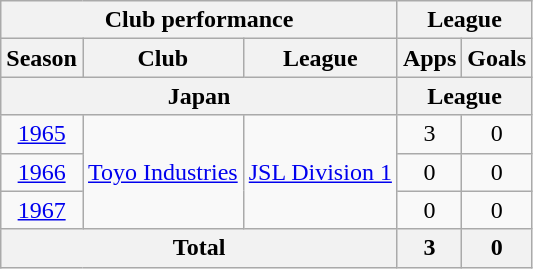<table class="wikitable" style="text-align:center;">
<tr>
<th colspan=3>Club performance</th>
<th colspan=2>League</th>
</tr>
<tr>
<th>Season</th>
<th>Club</th>
<th>League</th>
<th>Apps</th>
<th>Goals</th>
</tr>
<tr>
<th colspan=3>Japan</th>
<th colspan=2>League</th>
</tr>
<tr>
<td><a href='#'>1965</a></td>
<td rowspan="3"><a href='#'>Toyo Industries</a></td>
<td rowspan="3"><a href='#'>JSL Division 1</a></td>
<td>3</td>
<td>0</td>
</tr>
<tr>
<td><a href='#'>1966</a></td>
<td>0</td>
<td>0</td>
</tr>
<tr>
<td><a href='#'>1967</a></td>
<td>0</td>
<td>0</td>
</tr>
<tr>
<th colspan=3>Total</th>
<th>3</th>
<th>0</th>
</tr>
</table>
